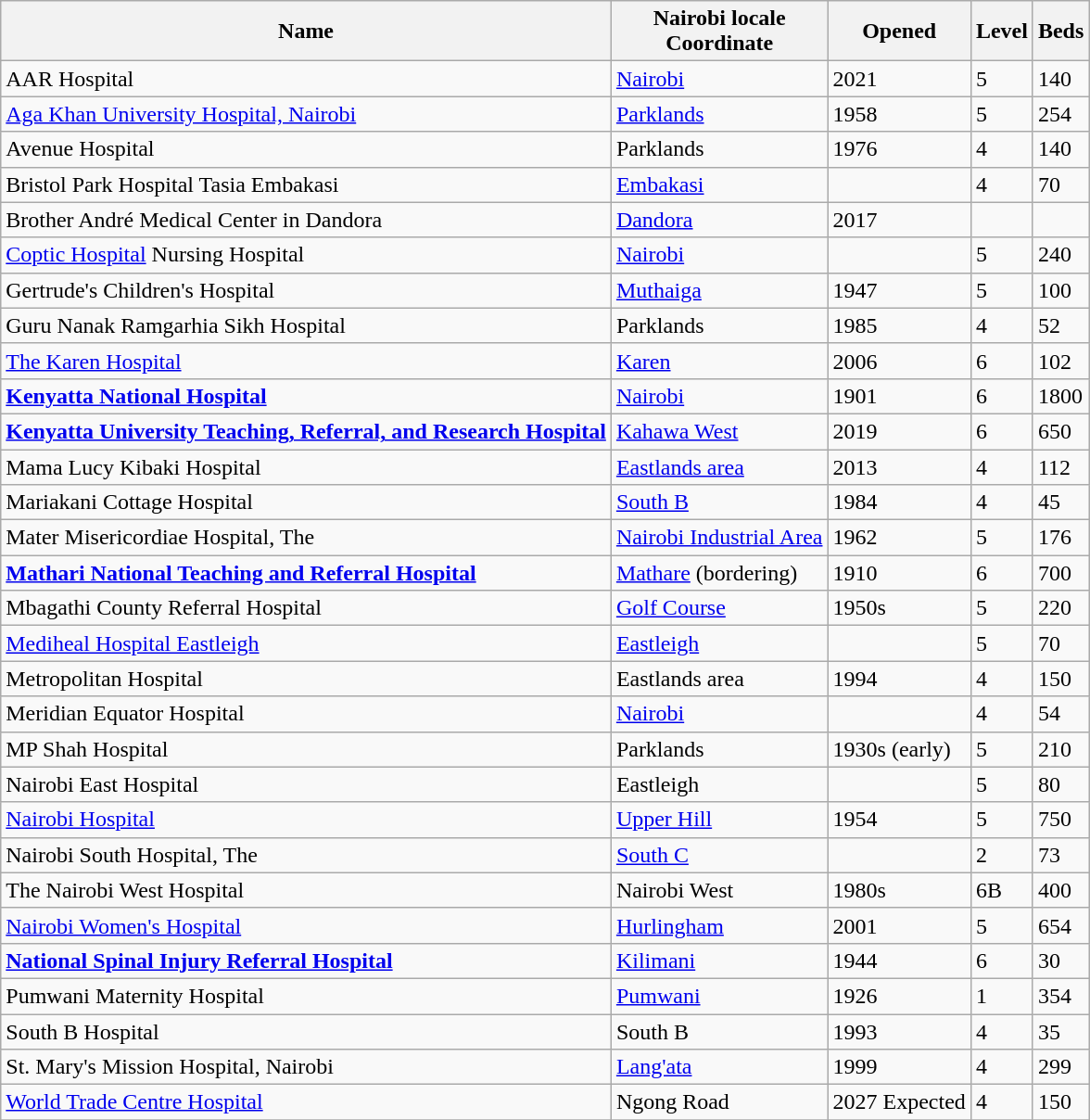<table class="wikitable sortable">
<tr>
<th>Name</th>
<th>Nairobi locale<br>Coordinate</th>
<th>Opened</th>
<th>Level</th>
<th>Beds</th>
</tr>
<tr>
<td>AAR Hospital</td>
<td><a href='#'>Nairobi</a><br></td>
<td>2021</td>
<td>5</td>
<td>140</td>
</tr>
<tr>
<td><a href='#'>Aga Khan University Hospital, Nairobi</a></td>
<td><a href='#'>Parklands</a><br></td>
<td>1958</td>
<td>5</td>
<td>254</td>
</tr>
<tr>
<td>Avenue Hospital</td>
<td>Parklands<br></td>
<td>1976</td>
<td>4</td>
<td>140</td>
</tr>
<tr>
<td>Bristol Park Hospital Tasia Embakasi</td>
<td><a href='#'>Embakasi</a><br></td>
<td></td>
<td>4</td>
<td>70</td>
</tr>
<tr>
<td>Brother André Medical Center in Dandora</td>
<td><a href='#'>Dandora</a><br></td>
<td>2017</td>
<td></td>
<td></td>
</tr>
<tr>
<td><a href='#'>Coptic Hospital</a> Nursing Hospital</td>
<td><a href='#'>Nairobi</a><br></td>
<td></td>
<td>5</td>
<td>240</td>
</tr>
<tr>
<td>Gertrude's Children's Hospital</td>
<td><a href='#'>Muthaiga</a><br></td>
<td>1947</td>
<td>5</td>
<td>100</td>
</tr>
<tr>
<td>Guru Nanak Ramgarhia Sikh Hospital</td>
<td>Parklands<br></td>
<td>1985</td>
<td>4</td>
<td>52</td>
</tr>
<tr>
<td><a href='#'>The Karen Hospital</a></td>
<td><a href='#'>Karen</a><br></td>
<td>2006</td>
<td>6</td>
<td>102</td>
</tr>
<tr>
<td><strong><a href='#'>Kenyatta National Hospital</a></strong></td>
<td><a href='#'>Nairobi</a><br></td>
<td>1901</td>
<td>6</td>
<td>1800</td>
</tr>
<tr>
<td><strong><a href='#'>Kenyatta University Teaching, Referral, and Research Hospital</a></strong></td>
<td><a href='#'>Kahawa West</a><br></td>
<td>2019</td>
<td>6</td>
<td>650</td>
</tr>
<tr>
<td>Mama Lucy Kibaki Hospital</td>
<td><a href='#'>Eastlands area</a><br></td>
<td>2013</td>
<td>4</td>
<td>112</td>
</tr>
<tr>
<td>Mariakani Cottage Hospital</td>
<td><a href='#'>South B</a><br></td>
<td>1984</td>
<td>4</td>
<td>45</td>
</tr>
<tr>
<td>Mater Misericordiae Hospital, The</td>
<td><a href='#'>Nairobi Industrial Area</a><br></td>
<td>1962</td>
<td>5</td>
<td>176</td>
</tr>
<tr>
<td><strong><a href='#'>Mathari National Teaching and Referral Hospital</a></strong></td>
<td><a href='#'>Mathare</a> (bordering)<br></td>
<td>1910</td>
<td>6</td>
<td>700</td>
</tr>
<tr>
<td>Mbagathi County Referral Hospital</td>
<td><a href='#'>Golf Course</a><br></td>
<td>1950s</td>
<td>5</td>
<td>220</td>
</tr>
<tr>
<td><a href='#'>Mediheal Hospital Eastleigh</a></td>
<td><a href='#'>Eastleigh</a><br></td>
<td></td>
<td>5</td>
<td>70</td>
</tr>
<tr>
<td>Metropolitan Hospital</td>
<td>Eastlands area<br></td>
<td>1994</td>
<td>4</td>
<td>150</td>
</tr>
<tr>
<td>Meridian Equator Hospital</td>
<td><a href='#'>Nairobi</a><br></td>
<td></td>
<td>4</td>
<td>54</td>
</tr>
<tr>
<td>MP Shah Hospital</td>
<td>Parklands<br></td>
<td>1930s (early)</td>
<td>5</td>
<td>210</td>
</tr>
<tr>
<td>Nairobi East Hospital</td>
<td>Eastleigh<br></td>
<td></td>
<td>5</td>
<td>80</td>
</tr>
<tr>
<td><a href='#'>Nairobi Hospital</a></td>
<td><a href='#'>Upper Hill</a><br></td>
<td>1954</td>
<td>5</td>
<td>750</td>
</tr>
<tr>
<td>Nairobi South Hospital, The</td>
<td><a href='#'>South C</a><br></td>
<td></td>
<td>2</td>
<td>73</td>
</tr>
<tr>
<td>The Nairobi West Hospital</td>
<td>Nairobi West<br></td>
<td>1980s</td>
<td>6B</td>
<td>400</td>
</tr>
<tr>
<td><a href='#'>Nairobi Women's Hospital</a></td>
<td><a href='#'>Hurlingham</a><br></td>
<td>2001</td>
<td>5</td>
<td>654</td>
</tr>
<tr>
<td><strong><a href='#'>National Spinal Injury Referral Hospital</a></strong></td>
<td><a href='#'>Kilimani</a><br></td>
<td>1944</td>
<td>6</td>
<td>30</td>
</tr>
<tr>
<td>Pumwani Maternity Hospital</td>
<td><a href='#'>Pumwani</a><br></td>
<td>1926</td>
<td>1</td>
<td>354</td>
</tr>
<tr>
<td>South B Hospital</td>
<td>South B<br></td>
<td>1993</td>
<td>4</td>
<td>35</td>
</tr>
<tr>
<td>St. Mary's Mission Hospital, Nairobi</td>
<td><a href='#'>Lang'ata</a><br></td>
<td>1999</td>
<td>4</td>
<td>299</td>
</tr>
<tr>
<td><a href='#'>World Trade Centre Hospital</a></td>
<td>Ngong Road<br></td>
<td>2027 Expected</td>
<td>4</td>
<td>150</td>
</tr>
<tr>
</tr>
</table>
